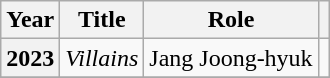<table class="wikitable plainrowheaders">
<tr>
<th scope="col">Year</th>
<th scope="col">Title</th>
<th scope="col">Role</th>
<th scope="col" class="unsortable"></th>
</tr>
<tr>
<th scope="row">2023</th>
<td><em>Villains</em></td>
<td>Jang Joong-hyuk</td>
<td></td>
</tr>
<tr>
</tr>
</table>
